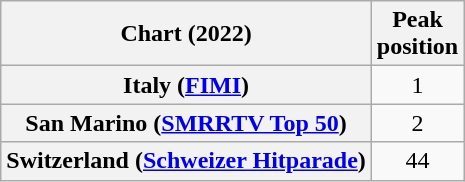<table class="wikitable sortable plainrowheaders" style="text-align:center;">
<tr>
<th scope="col">Chart (2022)</th>
<th scope="col">Peak<br>position</th>
</tr>
<tr>
<th scope="row">Italy (<a href='#'>FIMI</a>)</th>
<td>1</td>
</tr>
<tr>
<th scope="row">San Marino (<a href='#'>SMRRTV Top 50</a>)</th>
<td>2</td>
</tr>
<tr>
<th scope="row">Switzerland (<a href='#'>Schweizer Hitparade</a>)</th>
<td>44</td>
</tr>
</table>
